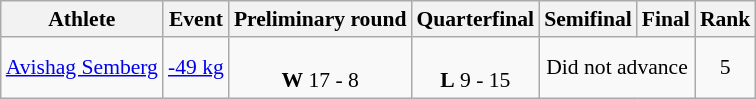<table class="wikitable" border="1" style="font-size:90%">
<tr>
<th>Athlete</th>
<th>Event</th>
<th>Preliminary round</th>
<th>Quarterfinal</th>
<th>Semifinal</th>
<th>Final</th>
<th>Rank</th>
</tr>
<tr align=center>
<td align=left><a href='#'>Avishag Semberg</a></td>
<td align=left><a href='#'>-49 kg</a></td>
<td><br><strong>W</strong> 17 - 8</td>
<td><br><strong>L</strong> 9 - 15</td>
<td colspan=2>Did not advance</td>
<td>5</td>
</tr>
</table>
